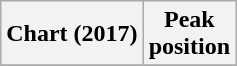<table class="wikitable plainrowheaders">
<tr>
<th scope="col">Chart (2017)</th>
<th scope="col">Peak<br>position</th>
</tr>
<tr>
</tr>
</table>
